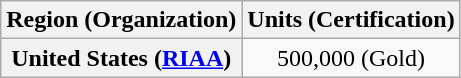<table class="wikitable plainrowheaders" style="text-align:center;">
<tr>
<th scope="col">Region (Organization)</th>
<th scope="col">Units (Certification)</th>
</tr>
<tr>
<th scope="row">United States (<a href='#'>RIAA</a>)</th>
<td>500,000 (Gold)</td>
</tr>
</table>
